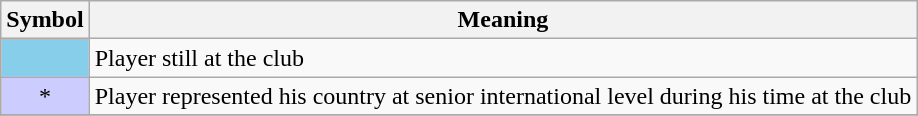<table Class="wikitable">
<tr>
<th scope=col>Symbol</th>
<th scope=col>Meaning</th>
</tr>
<tr>
<td style="background:#87CEEB; text-align: center;"></td>
<td>Player still at the club</td>
</tr>
<tr>
<td style="background:#ccf; text-align: center;">*</td>
<td>Player represented his country at senior international level during his time at the club</td>
</tr>
<tr>
</tr>
</table>
